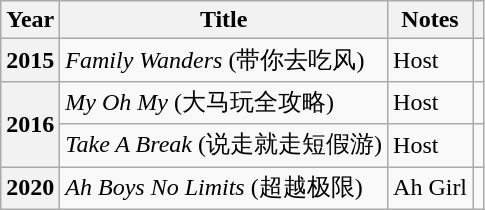<table class="wikitable sortable plainrowheaders">
<tr>
<th scope="col">Year</th>
<th scope="col">Title</th>
<th scope="col" class="unsortable">Notes</th>
<th scope="col" class="unsortable"></th>
</tr>
<tr>
<th scope="row">2015</th>
<td><em>Family Wanders</em> (带你去吃风)</td>
<td>Host</td>
<td></td>
</tr>
<tr>
<th scope="row" rowspan="2">2016</th>
<td><em>My Oh My</em> (大马玩全攻略)</td>
<td>Host</td>
<td></td>
</tr>
<tr>
<td><em>Take A Break</em> (说走就走短假游)</td>
<td>Host</td>
<td></td>
</tr>
<tr>
<th scope="row">2020</th>
<td><em>Ah Boys No Limits</em> (超越极限)</td>
<td>Ah Girl</td>
<td></td>
</tr>
</table>
